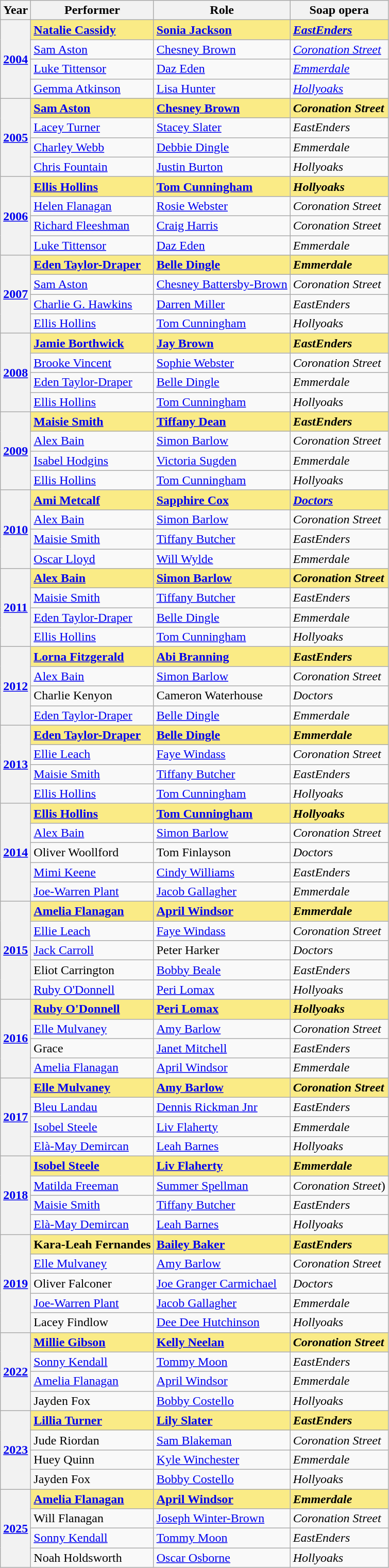<table class="sortable wikitable">
<tr>
<th scope="col">Year</th>
<th scope="col">Performer</th>
<th scope="col">Role</th>
<th scope="col">Soap opera</th>
</tr>
<tr>
<th scope="row" rowspan="4" style="text-align:center"><a href='#'>2004</a></th>
<td style="background:#FAEB86;"><strong><a href='#'>Natalie Cassidy</a></strong></td>
<td style="background:#FAEB86;"><strong><a href='#'>Sonia Jackson</a></strong></td>
<td style="background:#FAEB86;"><strong><em><a href='#'>EastEnders</a></em></strong></td>
</tr>
<tr>
<td><a href='#'>Sam Aston</a></td>
<td><a href='#'>Chesney Brown</a></td>
<td><em><a href='#'>Coronation Street</a></em></td>
</tr>
<tr>
<td><a href='#'>Luke Tittensor</a></td>
<td><a href='#'>Daz Eden</a></td>
<td><em><a href='#'>Emmerdale</a></em></td>
</tr>
<tr>
<td><a href='#'>Gemma Atkinson</a></td>
<td><a href='#'>Lisa Hunter</a></td>
<td><em><a href='#'>Hollyoaks</a></em></td>
</tr>
<tr>
<th scope="row" rowspan="4" style="text-align:center"><a href='#'>2005</a></th>
<td style="background:#FAEB86;"><strong><a href='#'>Sam Aston</a></strong></td>
<td style="background:#FAEB86;"><strong><a href='#'>Chesney Brown</a></strong></td>
<td style="background:#FAEB86;"><strong><em>Coronation Street</em></strong></td>
</tr>
<tr>
<td><a href='#'>Lacey Turner</a></td>
<td><a href='#'>Stacey Slater</a></td>
<td><em>EastEnders</em></td>
</tr>
<tr>
<td><a href='#'>Charley Webb</a></td>
<td><a href='#'>Debbie Dingle</a></td>
<td><em>Emmerdale</em></td>
</tr>
<tr>
<td><a href='#'>Chris Fountain</a></td>
<td><a href='#'>Justin Burton</a></td>
<td><em>Hollyoaks</em></td>
</tr>
<tr>
<th scope="row" rowspan="4" style="text-align:center"><a href='#'>2006</a></th>
<td style="background:#FAEB86;"><strong><a href='#'>Ellis Hollins</a></strong></td>
<td style="background:#FAEB86;"><strong><a href='#'>Tom Cunningham</a></strong></td>
<td style="background:#FAEB86;"><strong><em>Hollyoaks</em></strong></td>
</tr>
<tr>
<td><a href='#'>Helen Flanagan</a></td>
<td><a href='#'>Rosie Webster</a></td>
<td><em>Coronation Street</em></td>
</tr>
<tr>
<td><a href='#'>Richard Fleeshman</a></td>
<td><a href='#'>Craig Harris</a></td>
<td><em>Coronation Street</em></td>
</tr>
<tr>
<td><a href='#'>Luke Tittensor</a></td>
<td><a href='#'>Daz Eden</a></td>
<td><em>Emmerdale</em></td>
</tr>
<tr>
<th scope="row" rowspan="4" style="text-align:center"><a href='#'>2007</a></th>
<td style="background:#FAEB86;"><strong><a href='#'>Eden Taylor-Draper</a></strong></td>
<td style="background:#FAEB86;"><strong><a href='#'>Belle Dingle</a></strong></td>
<td style="background:#FAEB86;"><strong><em>Emmerdale</em></strong></td>
</tr>
<tr>
<td><a href='#'>Sam Aston</a></td>
<td><a href='#'>Chesney Battersby-Brown</a></td>
<td><em>Coronation Street</em></td>
</tr>
<tr>
<td><a href='#'>Charlie G. Hawkins</a></td>
<td><a href='#'>Darren Miller</a></td>
<td><em>EastEnders</em></td>
</tr>
<tr>
<td><a href='#'>Ellis Hollins</a></td>
<td><a href='#'>Tom Cunningham</a></td>
<td><em>Hollyoaks</em></td>
</tr>
<tr>
<th scope="row" rowspan="4" style="text-align:center"><a href='#'>2008</a></th>
<td style="background:#FAEB86;"><strong><a href='#'>Jamie Borthwick</a></strong></td>
<td style="background:#FAEB86;"><strong><a href='#'>Jay Brown</a></strong></td>
<td style="background:#FAEB86;"><strong><em>EastEnders</em></strong></td>
</tr>
<tr>
<td><a href='#'>Brooke Vincent</a></td>
<td><a href='#'>Sophie Webster</a></td>
<td><em>Coronation Street</em></td>
</tr>
<tr>
<td><a href='#'>Eden Taylor-Draper</a></td>
<td><a href='#'>Belle Dingle</a></td>
<td><em>Emmerdale</em></td>
</tr>
<tr>
<td><a href='#'>Ellis Hollins</a></td>
<td><a href='#'>Tom Cunningham</a></td>
<td><em>Hollyoaks</em></td>
</tr>
<tr>
<th scope="row" rowspan="4" style="text-align:center"><a href='#'>2009</a></th>
<td style="background:#FAEB86;"><strong><a href='#'>Maisie Smith</a></strong></td>
<td style="background:#FAEB86;"><strong><a href='#'>Tiffany Dean</a></strong></td>
<td style="background:#FAEB86;"><strong><em>EastEnders</em></strong></td>
</tr>
<tr>
<td><a href='#'>Alex Bain</a></td>
<td><a href='#'>Simon Barlow</a></td>
<td><em>Coronation Street</em></td>
</tr>
<tr>
<td><a href='#'>Isabel Hodgins</a></td>
<td><a href='#'>Victoria Sugden</a></td>
<td><em>Emmerdale</em></td>
</tr>
<tr>
<td><a href='#'>Ellis Hollins</a></td>
<td><a href='#'>Tom Cunningham</a></td>
<td><em>Hollyoaks</em></td>
</tr>
<tr>
<th scope="row" rowspan="4" style="text-align:center"><a href='#'>2010</a></th>
<td style="background:#FAEB86;"><strong><a href='#'>Ami Metcalf</a></strong></td>
<td style="background:#FAEB86;"><strong><a href='#'>Sapphire Cox</a></strong></td>
<td style="background:#FAEB86;"><strong><em><a href='#'>Doctors</a></em></strong></td>
</tr>
<tr>
<td><a href='#'>Alex Bain</a></td>
<td><a href='#'>Simon Barlow</a></td>
<td><em>Coronation Street</em></td>
</tr>
<tr>
<td><a href='#'>Maisie Smith</a></td>
<td><a href='#'>Tiffany Butcher</a></td>
<td><em>EastEnders</em></td>
</tr>
<tr>
<td><a href='#'>Oscar Lloyd</a></td>
<td><a href='#'>Will Wylde</a></td>
<td><em>Emmerdale</em></td>
</tr>
<tr>
<th scope="row" rowspan="4" style="text-align:center"><a href='#'>2011</a></th>
<td style="background:#FAEB86;"><strong><a href='#'>Alex Bain</a></strong></td>
<td style="background:#FAEB86;"><strong><a href='#'>Simon Barlow</a></strong></td>
<td style="background:#FAEB86;"><strong><em>Coronation Street</em></strong></td>
</tr>
<tr>
<td><a href='#'>Maisie Smith</a></td>
<td><a href='#'>Tiffany Butcher</a></td>
<td><em>EastEnders</em></td>
</tr>
<tr>
<td><a href='#'>Eden Taylor-Draper</a></td>
<td><a href='#'>Belle Dingle</a></td>
<td><em>Emmerdale</em></td>
</tr>
<tr>
<td><a href='#'>Ellis Hollins</a></td>
<td><a href='#'>Tom Cunningham</a></td>
<td><em>Hollyoaks</em></td>
</tr>
<tr>
<th scope="row" rowspan="4" style="text-align:center"><a href='#'>2012</a></th>
<td style="background:#FAEB86;"><strong><a href='#'>Lorna Fitzgerald</a></strong></td>
<td style="background:#FAEB86;"><strong><a href='#'>Abi Branning</a></strong></td>
<td style="background:#FAEB86;"><strong><em>EastEnders</em></strong></td>
</tr>
<tr>
<td><a href='#'>Alex Bain</a></td>
<td><a href='#'>Simon Barlow</a></td>
<td><em>Coronation Street</em></td>
</tr>
<tr>
<td>Charlie Kenyon</td>
<td>Cameron Waterhouse</td>
<td><em>Doctors</em></td>
</tr>
<tr>
<td><a href='#'>Eden Taylor-Draper</a></td>
<td><a href='#'>Belle Dingle</a></td>
<td><em>Emmerdale</em></td>
</tr>
<tr>
<th scope="row" rowspan="4" style="text-align:center"><a href='#'>2013</a></th>
<td style="background:#FAEB86;"><strong><a href='#'>Eden Taylor-Draper</a></strong></td>
<td style="background:#FAEB86;"><strong><a href='#'>Belle Dingle</a></strong></td>
<td style="background:#FAEB86;"><strong><em>Emmerdale</em></strong></td>
</tr>
<tr>
<td><a href='#'>Ellie Leach</a></td>
<td><a href='#'>Faye Windass</a></td>
<td><em>Coronation Street</em></td>
</tr>
<tr>
<td><a href='#'>Maisie Smith</a></td>
<td><a href='#'>Tiffany Butcher</a></td>
<td><em>EastEnders</em></td>
</tr>
<tr>
<td><a href='#'>Ellis Hollins</a></td>
<td><a href='#'>Tom Cunningham</a></td>
<td><em>Hollyoaks</em></td>
</tr>
<tr>
<th scope="row" rowspan="5" style="text-align:center"><a href='#'>2014</a></th>
<td style="background:#FAEB86;"><strong><a href='#'>Ellis Hollins</a></strong></td>
<td style="background:#FAEB86;"><strong><a href='#'>Tom Cunningham</a></strong></td>
<td style="background:#FAEB86;"><strong><em>Hollyoaks</em></strong></td>
</tr>
<tr>
<td><a href='#'>Alex Bain</a></td>
<td><a href='#'>Simon Barlow</a></td>
<td><em>Coronation Street</em></td>
</tr>
<tr>
<td>Oliver Woollford</td>
<td>Tom Finlayson</td>
<td><em>Doctors</em></td>
</tr>
<tr>
<td><a href='#'>Mimi Keene</a></td>
<td><a href='#'>Cindy Williams</a></td>
<td><em>EastEnders</em></td>
</tr>
<tr>
<td><a href='#'>Joe-Warren Plant</a></td>
<td><a href='#'>Jacob Gallagher</a></td>
<td><em>Emmerdale</em></td>
</tr>
<tr>
<th scope="row" rowspan="5" style="text-align:center"><a href='#'>2015</a></th>
<td style="background:#FAEB86;"><strong><a href='#'>Amelia Flanagan</a></strong></td>
<td style="background:#FAEB86;"><strong><a href='#'>April Windsor</a></strong></td>
<td style="background:#FAEB86;"><strong><em>Emmerdale</em></strong></td>
</tr>
<tr>
<td><a href='#'>Ellie Leach</a></td>
<td><a href='#'>Faye Windass</a></td>
<td><em>Coronation Street</em></td>
</tr>
<tr>
<td><a href='#'>Jack Carroll</a></td>
<td>Peter Harker</td>
<td><em>Doctors</em></td>
</tr>
<tr>
<td>Eliot Carrington</td>
<td><a href='#'>Bobby Beale</a></td>
<td><em>EastEnders</em></td>
</tr>
<tr>
<td><a href='#'>Ruby O'Donnell</a></td>
<td><a href='#'>Peri Lomax</a></td>
<td><em>Hollyoaks</em></td>
</tr>
<tr>
<th scope="row" rowspan="4" style="text-align:center"><a href='#'>2016</a></th>
<td style="background:#FAEB86;"><strong><a href='#'>Ruby O'Donnell</a></strong></td>
<td style="background:#FAEB86;"><strong><a href='#'>Peri Lomax</a></strong></td>
<td style="background:#FAEB86;"><strong><em>Hollyoaks</em></strong></td>
</tr>
<tr>
<td><a href='#'>Elle Mulvaney</a></td>
<td><a href='#'>Amy Barlow</a></td>
<td><em>Coronation Street</em></td>
</tr>
<tr>
<td>Grace</td>
<td><a href='#'>Janet Mitchell</a></td>
<td><em>EastEnders</em></td>
</tr>
<tr>
<td><a href='#'>Amelia Flanagan</a></td>
<td><a href='#'>April Windsor</a></td>
<td><em>Emmerdale</em></td>
</tr>
<tr>
<th scope="row" rowspan="4" style="text-align:center"><a href='#'>2017</a></th>
<td style="background:#FAEB86;"><strong><a href='#'>Elle Mulvaney</a></strong></td>
<td style="background:#FAEB86;"><strong><a href='#'>Amy Barlow</a></strong></td>
<td style="background:#FAEB86;"><strong><em>Coronation Street</em></strong></td>
</tr>
<tr>
<td><a href='#'>Bleu Landau</a></td>
<td><a href='#'>Dennis Rickman Jnr</a></td>
<td><em>EastEnders</em></td>
</tr>
<tr>
<td><a href='#'>Isobel Steele</a></td>
<td><a href='#'>Liv Flaherty</a></td>
<td><em>Emmerdale</em></td>
</tr>
<tr>
<td><a href='#'>Elà-May Demircan</a></td>
<td><a href='#'>Leah Barnes</a></td>
<td><em>Hollyoaks</em></td>
</tr>
<tr>
<th scope="row" rowspan="4" style="text-align:center"><a href='#'>2018</a></th>
<td style="background:#FAEB86;"><strong><a href='#'>Isobel Steele</a></strong></td>
<td style="background:#FAEB86;"><strong><a href='#'>Liv Flaherty</a></strong></td>
<td style="background:#FAEB86;"><strong><em>Emmerdale</em></strong></td>
</tr>
<tr>
<td><a href='#'>Matilda Freeman</a></td>
<td><a href='#'>Summer Spellman</a></td>
<td><em>Coronation Street</em>)</td>
</tr>
<tr>
<td><a href='#'>Maisie Smith</a></td>
<td><a href='#'>Tiffany Butcher</a></td>
<td><em>EastEnders</em></td>
</tr>
<tr>
<td><a href='#'>Elà-May Demircan</a></td>
<td><a href='#'>Leah Barnes</a></td>
<td><em>Hollyoaks</em></td>
</tr>
<tr>
<th scope="row" rowspan="5" style="text-align:center"><a href='#'>2019</a></th>
<td style="background:#FAEB86;"><strong>Kara-Leah Fernandes</strong></td>
<td style="background:#FAEB86;"><strong><a href='#'>Bailey Baker</a></strong></td>
<td style="background:#FAEB86;"><strong><em>EastEnders</em></strong></td>
</tr>
<tr>
<td><a href='#'>Elle Mulvaney</a></td>
<td><a href='#'>Amy Barlow</a></td>
<td><em>Coronation Street</em></td>
</tr>
<tr>
<td>Oliver Falconer</td>
<td><a href='#'>Joe Granger Carmichael</a></td>
<td><em>Doctors</em></td>
</tr>
<tr>
<td><a href='#'>Joe-Warren Plant</a></td>
<td><a href='#'>Jacob Gallagher</a></td>
<td><em>Emmerdale</em></td>
</tr>
<tr>
<td>Lacey Findlow</td>
<td><a href='#'>Dee Dee Hutchinson</a></td>
<td><em>Hollyoaks</em></td>
</tr>
<tr>
<th scope="row" rowspan="4" style="text-align:center"><a href='#'>2022</a></th>
<td style="background:#FAEB86;"><strong><a href='#'>Millie Gibson</a></strong></td>
<td style="background:#FAEB86;"><strong><a href='#'>Kelly Neelan</a></strong></td>
<td style="background:#FAEB86;"><strong><em>Coronation Street</em></strong></td>
</tr>
<tr>
<td><a href='#'>Sonny Kendall</a></td>
<td><a href='#'>Tommy Moon</a></td>
<td><em>EastEnders</em></td>
</tr>
<tr>
<td><a href='#'>Amelia Flanagan</a></td>
<td><a href='#'>April Windsor</a></td>
<td><em>Emmerdale</em></td>
</tr>
<tr>
<td>Jayden Fox</td>
<td><a href='#'>Bobby Costello</a></td>
<td><em>Hollyoaks</em></td>
</tr>
<tr>
<th scope="row" rowspan="4" style="text-align:center"><a href='#'>2023</a></th>
<td style="background:#FAEB86;"><strong><a href='#'>Lillia Turner</a></strong></td>
<td style="background:#FAEB86;"><strong><a href='#'>Lily Slater</a></strong></td>
<td style="background:#FAEB86;"><strong><em>EastEnders</em></strong></td>
</tr>
<tr>
<td>Jude Riordan</td>
<td><a href='#'>Sam Blakeman</a></td>
<td><em>Coronation Street</em></td>
</tr>
<tr>
<td>Huey Quinn</td>
<td><a href='#'>Kyle Winchester</a></td>
<td><em>Emmerdale</em></td>
</tr>
<tr>
<td>Jayden Fox</td>
<td><a href='#'>Bobby Costello</a></td>
<td><em>Hollyoaks</em></td>
</tr>
<tr>
<th scope="row" rowspan="4" style="text-align:center"><a href='#'>2025</a></th>
<td style="background:#FAEB86;"><strong><a href='#'>Amelia Flanagan</a></strong></td>
<td style="background:#FAEB86;"><strong><a href='#'>April Windsor</a></strong></td>
<td style="background:#FAEB86;"><strong><em>Emmerdale</em></strong></td>
</tr>
<tr>
<td>Will Flanagan</td>
<td><a href='#'>Joseph Winter-Brown</a></td>
<td><em>Coronation Street</em></td>
</tr>
<tr>
<td><a href='#'>Sonny Kendall</a></td>
<td><a href='#'>Tommy Moon</a></td>
<td><em>EastEnders</em></td>
</tr>
<tr>
<td>Noah Holdsworth</td>
<td><a href='#'>Oscar Osborne</a></td>
<td><em>Hollyoaks</em></td>
</tr>
</table>
